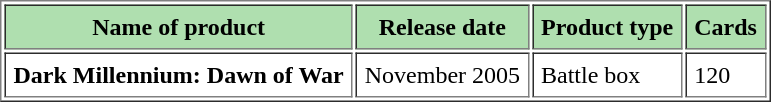<table border="1" cellpadding="5">
<tr>
<th style="background:#afdfaf;">Name of product</th>
<th style="background:#afdfaf;">Release date</th>
<th style="background:#afdfaf;">Product type</th>
<th style="background:#afdfaf;">Cards</th>
</tr>
<tr>
<td><strong>Dark Millennium: Dawn of War</strong></td>
<td>November 2005</td>
<td>Battle box</td>
<td>120</td>
</tr>
</table>
